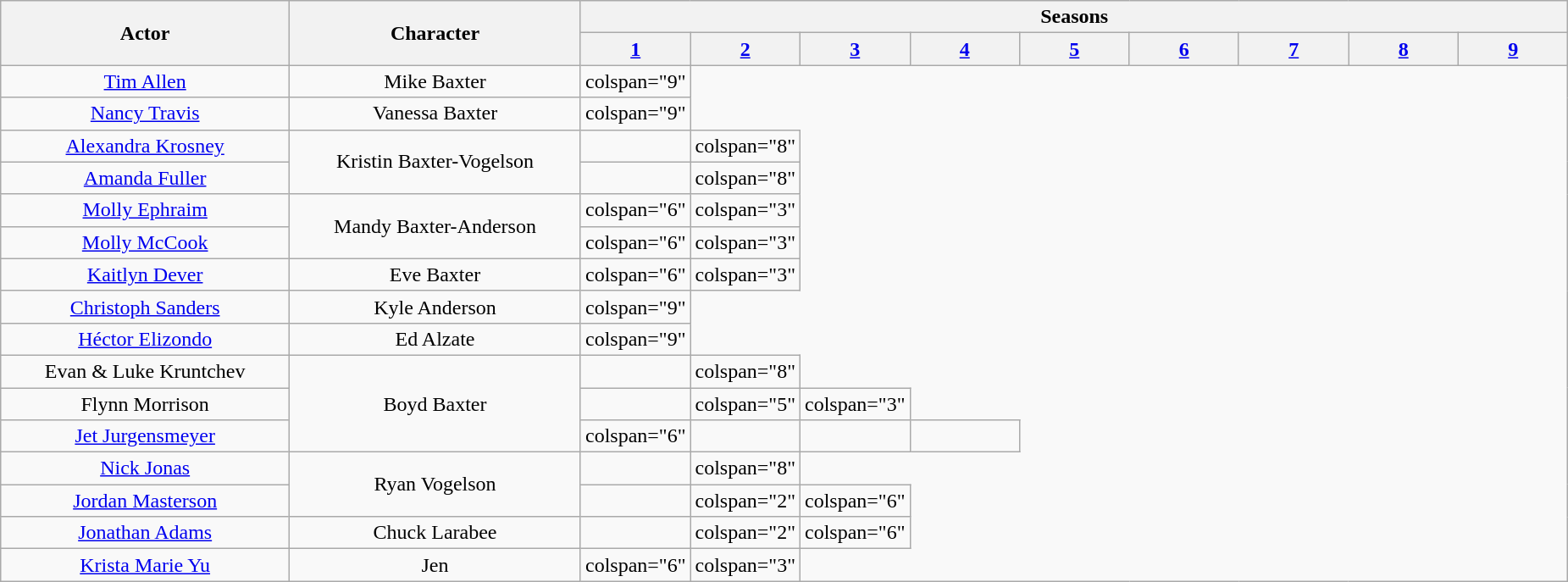<table class="wikitable">
<tr>
<th rowspan="2">Actor</th>
<th rowspan="2">Character</th>
<th colspan="9">Seasons</th>
</tr>
<tr>
<th style="width:7%;"><a href='#'>1</a></th>
<th style="width:7%;"><a href='#'>2</a></th>
<th style="width:7%;"><a href='#'>3</a></th>
<th style="width:7%;"><a href='#'>4</a></th>
<th style="width:7%;"><a href='#'>5</a></th>
<th style="width:7%;"><a href='#'>6</a></th>
<th style="width:7%;"><a href='#'>7</a></th>
<th style="width:7%;"><a href='#'>8</a></th>
<th style="width:7%;"><a href='#'>9</a></th>
</tr>
<tr>
<td style="text-align:center;"><a href='#'>Tim Allen</a></td>
<td style="text-align:center;">Mike Baxter</td>
<td>colspan="9" </td>
</tr>
<tr>
<td style="text-align:center;"><a href='#'>Nancy Travis</a></td>
<td style="text-align:center;">Vanessa Baxter</td>
<td>colspan="9" </td>
</tr>
<tr>
<td style="text-align:center;"><a href='#'>Alexandra Krosney</a></td>
<td style="text-align:center;" rowspan="2">Kristin Baxter-Vogelson</td>
<td></td>
<td>colspan="8" </td>
</tr>
<tr>
<td style="text-align:center;"><a href='#'>Amanda Fuller</a></td>
<td></td>
<td>colspan="8" </td>
</tr>
<tr>
<td style="text-align:center;"><a href='#'>Molly Ephraim</a></td>
<td style="text-align:center;" rowspan="2">Mandy Baxter-Anderson</td>
<td>colspan="6" </td>
<td>colspan="3" </td>
</tr>
<tr>
<td style="text-align:center;"><a href='#'>Molly McCook</a></td>
<td>colspan="6" </td>
<td>colspan="3" </td>
</tr>
<tr>
<td style="text-align:center;"><a href='#'>Kaitlyn Dever</a></td>
<td style="text-align:center;">Eve Baxter</td>
<td>colspan="6" </td>
<td>colspan="3" </td>
</tr>
<tr>
<td style="text-align:center;"><a href='#'>Christoph Sanders</a></td>
<td style="text-align:center;">Kyle Anderson</td>
<td>colspan="9" </td>
</tr>
<tr>
<td style="text-align:center;"><a href='#'>Héctor Elizondo</a></td>
<td style="text-align:center;">Ed Alzate</td>
<td>colspan="9" </td>
</tr>
<tr>
<td style="text-align:center;">Evan & Luke Kruntchev</td>
<td style="text-align:center;" rowspan="3">Boyd Baxter</td>
<td></td>
<td>colspan="8" </td>
</tr>
<tr>
<td style="text-align:center;">Flynn Morrison</td>
<td></td>
<td>colspan="5" </td>
<td>colspan="3" </td>
</tr>
<tr>
<td style="text-align:center;"><a href='#'>Jet Jurgensmeyer</a></td>
<td>colspan="6" </td>
<td></td>
<td></td>
<td></td>
</tr>
<tr>
<td style="text-align:center;"><a href='#'>Nick Jonas</a></td>
<td style="text-align:center;" rowspan="2">Ryan Vogelson</td>
<td></td>
<td>colspan="8" </td>
</tr>
<tr>
<td style="text-align:center;"><a href='#'>Jordan Masterson</a></td>
<td></td>
<td>colspan="2" </td>
<td>colspan="6" </td>
</tr>
<tr>
<td style="text-align:center;"><a href='#'>Jonathan Adams</a></td>
<td style="text-align:center;">Chuck Larabee</td>
<td></td>
<td>colspan="2" </td>
<td>colspan="6" </td>
</tr>
<tr>
<td style="text-align:center;"><a href='#'>Krista Marie Yu</a></td>
<td style="text-align:center;">Jen</td>
<td>colspan="6" </td>
<td>colspan="3" </td>
</tr>
</table>
